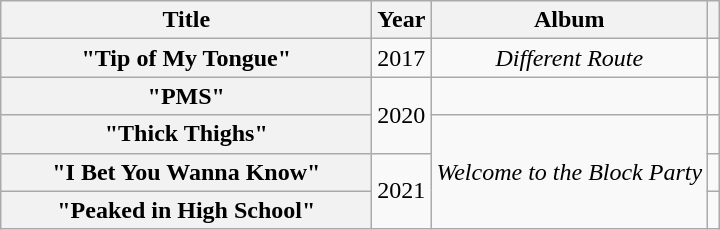<table class="wikitable plainrowheaders" style="text-align:center;">
<tr>
<th style="width:15em;">Title</th>
<th>Year</th>
<th>Album</th>
<th></th>
</tr>
<tr>
<th scope="row">"Tip of My Tongue"</th>
<td>2017</td>
<td><em>Different Route</em></td>
<td></td>
</tr>
<tr>
<th scope="row">"PMS"</th>
<td rowspan="2">2020</td>
<td></td>
<td></td>
</tr>
<tr>
<th scope="row">"Thick Thighs"</th>
<td rowspan="3"><em>Welcome to the Block Party</em></td>
<td></td>
</tr>
<tr>
<th scope="row">"I Bet You Wanna Know"</th>
<td rowspan="2">2021</td>
<td></td>
</tr>
<tr>
<th scope="row">"Peaked in High School"</th>
<td></td>
</tr>
</table>
